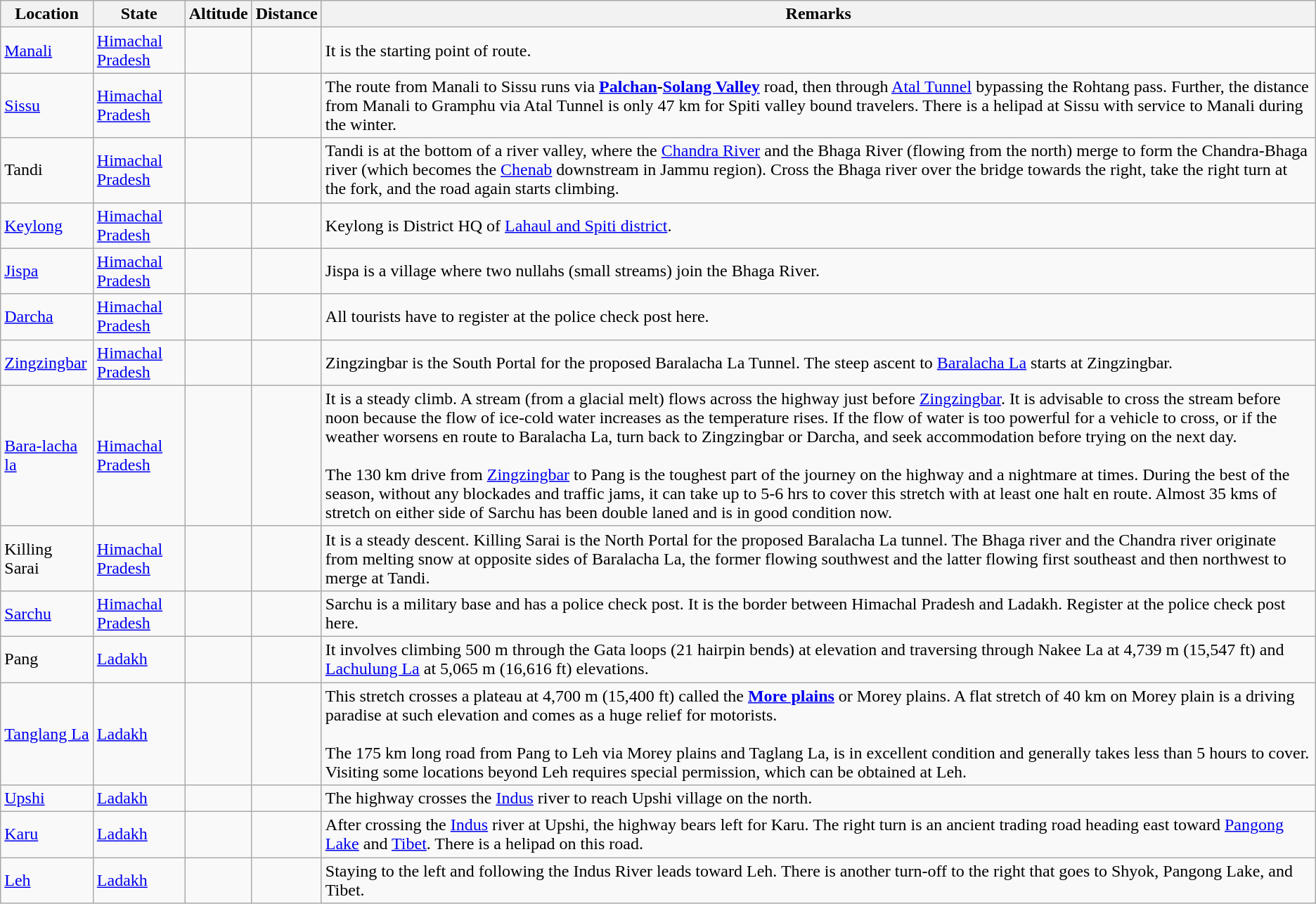<table class="wikitable">
<tr>
<th>Location</th>
<th>State</th>
<th>Altitude</th>
<th>Distance</th>
<th>Remarks</th>
</tr>
<tr>
<td><a href='#'>Manali</a></td>
<td><a href='#'>Himachal Pradesh</a></td>
<td></td>
<td></td>
<td>It is the starting point of route.</td>
</tr>
<tr>
<td><a href='#'>Sissu</a></td>
<td><a href='#'>Himachal Pradesh</a></td>
<td></td>
<td></td>
<td>The route from Manali to Sissu runs via <strong><a href='#'>Palchan</a>-<a href='#'>Solang Valley</a></strong> road,  then through  <a href='#'>Atal Tunnel</a> bypassing the Rohtang pass. Further, the distance from Manali to Gramphu via Atal Tunnel is only 47 km for Spiti valley bound travelers. There is a helipad at Sissu with service to Manali during the winter.</td>
</tr>
<tr>
<td>Tandi</td>
<td><a href='#'>Himachal Pradesh</a></td>
<td></td>
<td></td>
<td>Tandi is at the bottom of a river valley, where the <a href='#'>Chandra River</a> and the Bhaga River (flowing from the north) merge to form the Chandra-Bhaga river (which becomes the <a href='#'>Chenab</a> downstream in Jammu region). Cross the Bhaga river over the bridge towards the right, take the right turn at the fork, and the road again starts climbing.</td>
</tr>
<tr>
<td><a href='#'>Keylong</a></td>
<td><a href='#'>Himachal Pradesh</a></td>
<td></td>
<td></td>
<td>Keylong is District HQ of <a href='#'>Lahaul and Spiti district</a>.</td>
</tr>
<tr>
<td><a href='#'>Jispa</a></td>
<td><a href='#'>Himachal Pradesh</a></td>
<td></td>
<td></td>
<td>Jispa is a village where two nullahs (small streams) join the Bhaga River.</td>
</tr>
<tr>
<td><a href='#'>Darcha</a></td>
<td><a href='#'>Himachal Pradesh</a></td>
<td></td>
<td></td>
<td>All tourists have to register at the police check post here.</td>
</tr>
<tr>
<td><a href='#'>Zingzingbar</a></td>
<td><a href='#'>Himachal Pradesh</a></td>
<td></td>
<td></td>
<td>Zingzingbar is the South Portal for the proposed Baralacha La Tunnel. The steep ascent to <a href='#'>Baralacha La</a> starts at Zingzingbar.</td>
</tr>
<tr>
<td><a href='#'>Bara-lacha la</a></td>
<td><a href='#'>Himachal Pradesh</a></td>
<td></td>
<td></td>
<td>It is a steady climb. A stream (from a glacial melt) flows across the highway just before <a href='#'>Zingzingbar</a>. It is advisable to cross the stream before noon because the flow of ice-cold water increases as the temperature rises. If the flow of water is too powerful for a vehicle to cross, or if the weather worsens en route to Baralacha La, turn back to Zingzingbar or Darcha, and seek accommodation before trying on the next day. <br><br>The 130 km drive from <a href='#'>Zingzingbar</a> to Pang is the toughest part of the journey on the highway and a nightmare at times. During the best of the season, without any blockades and traffic jams, it can take up to 5-6 hrs to cover this stretch with at least one halt en route. Almost 35 kms of stretch on either side of Sarchu has been double laned and is in good condition now.</td>
</tr>
<tr>
<td>Killing Sarai</td>
<td><a href='#'>Himachal Pradesh</a></td>
<td></td>
<td></td>
<td>It is a steady descent. Killing Sarai is the North Portal for the proposed Baralacha La tunnel. The Bhaga river and the Chandra river originate from melting snow at opposite sides of Baralacha La, the former flowing southwest and the latter flowing first southeast and then northwest to merge at Tandi.</td>
</tr>
<tr>
<td><a href='#'>Sarchu</a></td>
<td><a href='#'>Himachal Pradesh</a></td>
<td></td>
<td></td>
<td>Sarchu is a military base and has a police check post. It is the border between Himachal Pradesh and Ladakh. Register at the police check post here.</td>
</tr>
<tr>
<td>Pang</td>
<td><a href='#'>Ladakh</a></td>
<td></td>
<td></td>
<td>It involves climbing 500 m through the Gata loops (21 hairpin bends) at  elevation and traversing through Nakee La at 4,739 m (15,547 ft) and <a href='#'>Lachulung La</a> at 5,065 m (16,616 ft) elevations.</td>
</tr>
<tr>
<td><a href='#'>Tanglang La</a></td>
<td><a href='#'>Ladakh</a></td>
<td></td>
<td></td>
<td>This stretch crosses a plateau at 4,700 m (15,400 ft) called the <strong><a href='#'>More plains</a></strong> or Morey plains. A flat stretch of 40 km on Morey plain is a driving paradise at such elevation and comes as a huge relief for motorists.<br><br>The 175 km long road from Pang to Leh via Morey plains and Taglang La, is in excellent condition and generally takes less than 5 hours to cover. Visiting some locations beyond Leh requires special permission, which can be obtained at Leh.</td>
</tr>
<tr>
<td><a href='#'>Upshi</a></td>
<td><a href='#'>Ladakh</a></td>
<td></td>
<td></td>
<td>The highway crosses the <a href='#'>Indus</a> river to reach Upshi village on the north.</td>
</tr>
<tr>
<td><a href='#'>Karu</a></td>
<td><a href='#'>Ladakh</a></td>
<td></td>
<td></td>
<td>After crossing the <a href='#'>Indus</a> river at Upshi, the highway bears left for Karu. The right turn is an ancient trading road heading east toward <a href='#'>Pangong Lake</a> and <a href='#'>Tibet</a>. There is a helipad on this road.</td>
</tr>
<tr>
<td><a href='#'>Leh</a></td>
<td><a href='#'>Ladakh</a></td>
<td></td>
<td></td>
<td>Staying to the left and following the Indus River leads toward Leh. There is another turn-off to the right that goes to Shyok, Pangong Lake, and Tibet.</td>
</tr>
</table>
